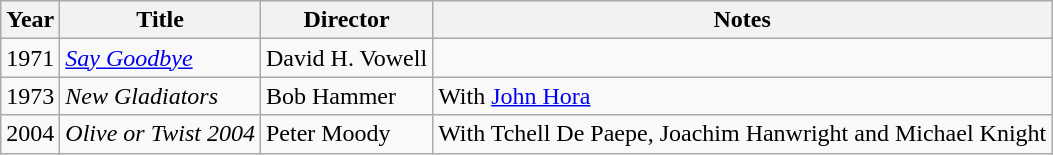<table class="wikitable">
<tr>
<th>Year</th>
<th>Title</th>
<th>Director</th>
<th>Notes</th>
</tr>
<tr>
<td>1971</td>
<td><em><a href='#'>Say Goodbye</a></em></td>
<td>David H. Vowell</td>
<td></td>
</tr>
<tr>
<td>1973</td>
<td><em>New Gladiators</em></td>
<td>Bob Hammer</td>
<td>With <a href='#'>John Hora</a></td>
</tr>
<tr>
<td>2004</td>
<td><em>Olive or Twist 2004</em></td>
<td>Peter Moody</td>
<td>With Tchell De Paepe, Joachim Hanwright and Michael Knight</td>
</tr>
</table>
